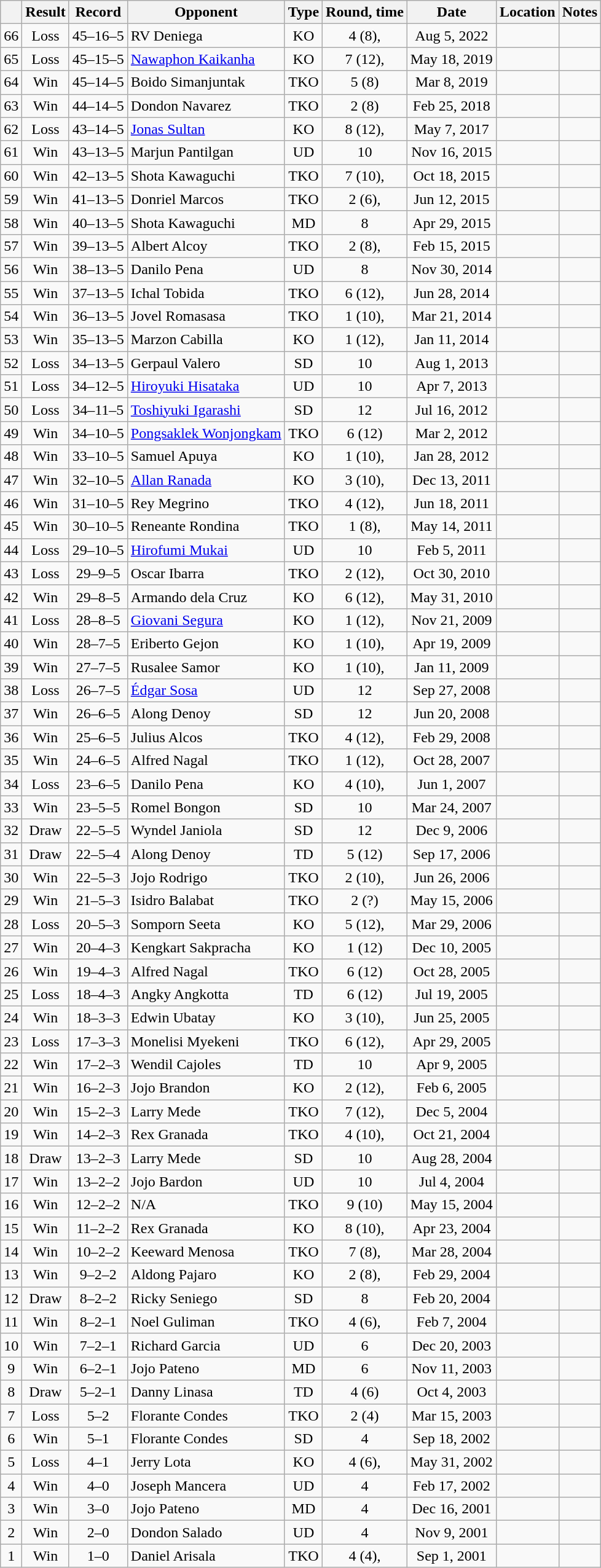<table class="wikitable" style="text-align:center">
<tr>
<th></th>
<th>Result</th>
<th>Record</th>
<th>Opponent</th>
<th>Type</th>
<th>Round, time</th>
<th>Date</th>
<th>Location</th>
<th>Notes</th>
</tr>
<tr>
<td>66</td>
<td>Loss</td>
<td>45–16–5</td>
<td align=left>RV Deniega</td>
<td>KO</td>
<td>4 (8), </td>
<td>Aug 5, 2022</td>
<td align=left></td>
<td align=left></td>
</tr>
<tr>
<td>65</td>
<td>Loss</td>
<td>45–15–5</td>
<td align=left><a href='#'>Nawaphon Kaikanha</a></td>
<td>KO</td>
<td>7 (12), </td>
<td>May 18, 2019</td>
<td align=left></td>
<td align=left></td>
</tr>
<tr>
<td>64</td>
<td>Win</td>
<td>45–14–5</td>
<td align=left>Boido Simanjuntak</td>
<td>TKO</td>
<td>5 (8)</td>
<td>Mar 8, 2019</td>
<td align=left></td>
<td align=left></td>
</tr>
<tr>
<td>63</td>
<td>Win</td>
<td>44–14–5</td>
<td align=left>Dondon Navarez</td>
<td>TKO</td>
<td>2 (8)</td>
<td>Feb 25, 2018</td>
<td align=left></td>
<td align=left></td>
</tr>
<tr>
<td>62</td>
<td>Loss</td>
<td>43–14–5</td>
<td align=left><a href='#'>Jonas Sultan</a></td>
<td>KO</td>
<td>8 (12), </td>
<td>May 7, 2017</td>
<td align=left></td>
<td align=left></td>
</tr>
<tr>
<td>61</td>
<td>Win</td>
<td>43–13–5</td>
<td align=left>Marjun Pantilgan</td>
<td>UD</td>
<td>10</td>
<td>Nov 16, 2015</td>
<td align=left></td>
<td align=left></td>
</tr>
<tr>
<td>60</td>
<td>Win</td>
<td>42–13–5</td>
<td align=left>Shota Kawaguchi</td>
<td>TKO</td>
<td>7 (10), </td>
<td>Oct 18, 2015</td>
<td align=left></td>
<td align=left></td>
</tr>
<tr>
<td>59</td>
<td>Win</td>
<td>41–13–5</td>
<td align=left>Donriel Marcos</td>
<td>TKO</td>
<td>2 (6), </td>
<td>Jun 12, 2015</td>
<td align=left></td>
<td align=left></td>
</tr>
<tr>
<td>58</td>
<td>Win</td>
<td>40–13–5</td>
<td align=left>Shota Kawaguchi</td>
<td>MD</td>
<td>8</td>
<td>Apr 29, 2015</td>
<td align=left></td>
<td align=left></td>
</tr>
<tr>
<td>57</td>
<td>Win</td>
<td>39–13–5</td>
<td align=left>Albert Alcoy</td>
<td>TKO</td>
<td>2 (8), </td>
<td>Feb 15, 2015</td>
<td align=left></td>
<td align=left></td>
</tr>
<tr>
<td>56</td>
<td>Win</td>
<td>38–13–5</td>
<td align=left>Danilo Pena</td>
<td>UD</td>
<td>8</td>
<td>Nov 30, 2014</td>
<td align=left></td>
<td align=left></td>
</tr>
<tr>
<td>55</td>
<td>Win</td>
<td>37–13–5</td>
<td align=left>Ichal Tobida</td>
<td>TKO</td>
<td>6 (12), </td>
<td>Jun 28, 2014</td>
<td align=left></td>
<td align=left></td>
</tr>
<tr>
<td>54</td>
<td>Win</td>
<td>36–13–5</td>
<td align=left>Jovel Romasasa</td>
<td>TKO</td>
<td>1 (10), </td>
<td>Mar 21, 2014</td>
<td align=left></td>
<td align=left></td>
</tr>
<tr>
<td>53</td>
<td>Win</td>
<td>35–13–5</td>
<td align=left>Marzon Cabilla</td>
<td>KO</td>
<td>1 (12), </td>
<td>Jan 11, 2014</td>
<td align=left></td>
<td align=left></td>
</tr>
<tr>
<td>52</td>
<td>Loss</td>
<td>34–13–5</td>
<td align=left>Gerpaul Valero</td>
<td>SD</td>
<td>10</td>
<td>Aug 1, 2013</td>
<td align=left></td>
<td align=left></td>
</tr>
<tr>
<td>51</td>
<td>Loss</td>
<td>34–12–5</td>
<td align=left><a href='#'>Hiroyuki Hisataka</a></td>
<td>UD</td>
<td>10</td>
<td>Apr 7, 2013</td>
<td align=left></td>
<td align=left></td>
</tr>
<tr>
<td>50</td>
<td>Loss</td>
<td>34–11–5</td>
<td align=left><a href='#'>Toshiyuki Igarashi</a></td>
<td>SD</td>
<td>12</td>
<td>Jul 16, 2012</td>
<td align=left></td>
<td align=left></td>
</tr>
<tr>
<td>49</td>
<td>Win</td>
<td>34–10–5</td>
<td align=left><a href='#'>Pongsaklek Wonjongkam</a></td>
<td>TKO</td>
<td>6 (12)</td>
<td>Mar 2, 2012</td>
<td align=left></td>
<td align=left></td>
</tr>
<tr>
<td>48</td>
<td>Win</td>
<td>33–10–5</td>
<td align=left>Samuel Apuya</td>
<td>KO</td>
<td>1 (10), </td>
<td>Jan 28, 2012</td>
<td align=left></td>
<td align=left></td>
</tr>
<tr>
<td>47</td>
<td>Win</td>
<td>32–10–5</td>
<td align=left><a href='#'>Allan Ranada</a></td>
<td>KO</td>
<td>3 (10), </td>
<td>Dec 13, 2011</td>
<td align=left></td>
<td align=left></td>
</tr>
<tr>
<td>46</td>
<td>Win</td>
<td>31–10–5</td>
<td align=left>Rey Megrino</td>
<td>TKO</td>
<td>4 (12), </td>
<td>Jun 18, 2011</td>
<td align=left></td>
<td align=left></td>
</tr>
<tr>
<td>45</td>
<td>Win</td>
<td>30–10–5</td>
<td align=left>Reneante Rondina</td>
<td>TKO</td>
<td>1 (8), </td>
<td>May 14, 2011</td>
<td align=left></td>
<td align=left></td>
</tr>
<tr>
<td>44</td>
<td>Loss</td>
<td>29–10–5</td>
<td align=left><a href='#'>Hirofumi Mukai</a></td>
<td>UD</td>
<td>10</td>
<td>Feb 5, 2011</td>
<td align=left></td>
<td align=left></td>
</tr>
<tr>
<td>43</td>
<td>Loss</td>
<td>29–9–5</td>
<td align=left>Oscar Ibarra</td>
<td>TKO</td>
<td>2 (12), </td>
<td>Oct 30, 2010</td>
<td align=left></td>
<td align=left></td>
</tr>
<tr>
<td>42</td>
<td>Win</td>
<td>29–8–5</td>
<td align=left>Armando dela Cruz</td>
<td>KO</td>
<td>6 (12), </td>
<td>May 31, 2010</td>
<td align=left></td>
<td align=left></td>
</tr>
<tr>
<td>41</td>
<td>Loss</td>
<td>28–8–5</td>
<td align=left><a href='#'>Giovani Segura</a></td>
<td>KO</td>
<td>1 (12), </td>
<td>Nov 21, 2009</td>
<td align=left></td>
<td align=left></td>
</tr>
<tr>
<td>40</td>
<td>Win</td>
<td>28–7–5</td>
<td align=left>Eriberto Gejon</td>
<td>KO</td>
<td>1 (10), </td>
<td>Apr 19, 2009</td>
<td align=left></td>
<td align=left></td>
</tr>
<tr>
<td>39</td>
<td>Win</td>
<td>27–7–5</td>
<td align=left>Rusalee Samor</td>
<td>KO</td>
<td>1 (10), </td>
<td>Jan 11, 2009</td>
<td align=left></td>
<td align=left></td>
</tr>
<tr>
<td>38</td>
<td>Loss</td>
<td>26–7–5</td>
<td align=left><a href='#'>Édgar Sosa</a></td>
<td>UD</td>
<td>12</td>
<td>Sep 27, 2008</td>
<td align=left></td>
<td align=left></td>
</tr>
<tr>
<td>37</td>
<td>Win</td>
<td>26–6–5</td>
<td align=left>Along Denoy</td>
<td>SD</td>
<td>12</td>
<td>Jun 20, 2008</td>
<td align=left></td>
<td align=left></td>
</tr>
<tr>
<td>36</td>
<td>Win</td>
<td>25–6–5</td>
<td align=left>Julius Alcos</td>
<td>TKO</td>
<td>4 (12), </td>
<td>Feb 29, 2008</td>
<td align=left></td>
<td align=left></td>
</tr>
<tr>
<td>35</td>
<td>Win</td>
<td>24–6–5</td>
<td align=left>Alfred Nagal</td>
<td>TKO</td>
<td>1 (12), </td>
<td>Oct 28, 2007</td>
<td align=left></td>
<td align=left></td>
</tr>
<tr>
<td>34</td>
<td>Loss</td>
<td>23–6–5</td>
<td align=left>Danilo Pena</td>
<td>KO</td>
<td>4 (10), </td>
<td>Jun 1, 2007</td>
<td align=left></td>
<td align=left></td>
</tr>
<tr>
<td>33</td>
<td>Win</td>
<td>23–5–5</td>
<td align=left>Romel Bongon</td>
<td>SD</td>
<td>10</td>
<td>Mar 24, 2007</td>
<td align=left></td>
<td align=left></td>
</tr>
<tr>
<td>32</td>
<td>Draw</td>
<td>22–5–5</td>
<td align=left>Wyndel Janiola</td>
<td>SD</td>
<td>12</td>
<td>Dec 9, 2006</td>
<td align=left></td>
<td align=left></td>
</tr>
<tr>
<td>31</td>
<td>Draw</td>
<td>22–5–4</td>
<td align=left>Along Denoy</td>
<td>TD</td>
<td>5 (12)</td>
<td>Sep 17, 2006</td>
<td align=left></td>
<td align=left></td>
</tr>
<tr>
<td>30</td>
<td>Win</td>
<td>22–5–3</td>
<td align=left>Jojo Rodrigo</td>
<td>TKO</td>
<td>2 (10), </td>
<td>Jun 26, 2006</td>
<td align=left></td>
<td align=left></td>
</tr>
<tr>
<td>29</td>
<td>Win</td>
<td>21–5–3</td>
<td align=left>Isidro Balabat</td>
<td>TKO</td>
<td>2 (?)</td>
<td>May 15, 2006</td>
<td align=left></td>
<td align=left></td>
</tr>
<tr>
<td>28</td>
<td>Loss</td>
<td>20–5–3</td>
<td align=left>Somporn Seeta</td>
<td>KO</td>
<td>5 (12), </td>
<td>Mar 29, 2006</td>
<td align=left></td>
<td align=left></td>
</tr>
<tr>
<td>27</td>
<td>Win</td>
<td>20–4–3</td>
<td align=left>Kengkart Sakpracha</td>
<td>KO</td>
<td>1 (12)</td>
<td>Dec 10, 2005</td>
<td align=left></td>
<td align=left></td>
</tr>
<tr>
<td>26</td>
<td>Win</td>
<td>19–4–3</td>
<td align=left>Alfred Nagal</td>
<td>TKO</td>
<td>6 (12)</td>
<td>Oct 28, 2005</td>
<td align=left></td>
<td align=left></td>
</tr>
<tr>
<td>25</td>
<td>Loss</td>
<td>18–4–3</td>
<td align=left>Angky Angkotta</td>
<td>TD</td>
<td>6 (12)</td>
<td>Jul 19, 2005</td>
<td align=left></td>
<td align=left></td>
</tr>
<tr>
<td>24</td>
<td>Win</td>
<td>18–3–3</td>
<td align=left>Edwin Ubatay</td>
<td>KO</td>
<td>3 (10), </td>
<td>Jun 25, 2005</td>
<td align=left></td>
<td align=left></td>
</tr>
<tr>
<td>23</td>
<td>Loss</td>
<td>17–3–3</td>
<td align=left>Monelisi Myekeni</td>
<td>TKO</td>
<td>6 (12), </td>
<td>Apr 29, 2005</td>
<td align=left></td>
<td align=left></td>
</tr>
<tr>
<td>22</td>
<td>Win</td>
<td>17–2–3</td>
<td align=left>Wendil Cajoles</td>
<td>TD</td>
<td>10</td>
<td>Apr 9, 2005</td>
<td align=left></td>
<td align=left></td>
</tr>
<tr>
<td>21</td>
<td>Win</td>
<td>16–2–3</td>
<td align=left>Jojo Brandon</td>
<td>KO</td>
<td>2 (12), </td>
<td>Feb 6, 2005</td>
<td align=left></td>
<td align=left></td>
</tr>
<tr>
<td>20</td>
<td>Win</td>
<td>15–2–3</td>
<td align=left>Larry Mede</td>
<td>TKO</td>
<td>7 (12), </td>
<td>Dec 5, 2004</td>
<td align=left></td>
<td align=left></td>
</tr>
<tr>
<td>19</td>
<td>Win</td>
<td>14–2–3</td>
<td align=left>Rex Granada</td>
<td>TKO</td>
<td>4 (10), </td>
<td>Oct 21, 2004</td>
<td align=left></td>
<td align=left></td>
</tr>
<tr>
<td>18</td>
<td>Draw</td>
<td>13–2–3</td>
<td align=left>Larry Mede</td>
<td>SD</td>
<td>10</td>
<td>Aug 28, 2004</td>
<td align=left></td>
<td align=left></td>
</tr>
<tr>
<td>17</td>
<td>Win</td>
<td>13–2–2</td>
<td align=left>Jojo Bardon</td>
<td>UD</td>
<td>10</td>
<td>Jul 4, 2004</td>
<td align=left></td>
<td align=left></td>
</tr>
<tr>
<td>16</td>
<td>Win</td>
<td>12–2–2</td>
<td align=left>N/A</td>
<td>TKO</td>
<td>9 (10)</td>
<td>May 15, 2004</td>
<td align=left></td>
<td align=left></td>
</tr>
<tr>
<td>15</td>
<td>Win</td>
<td>11–2–2</td>
<td align=left>Rex Granada</td>
<td>KO</td>
<td>8 (10), </td>
<td>Apr 23, 2004</td>
<td align=left></td>
<td align=left></td>
</tr>
<tr>
<td>14</td>
<td>Win</td>
<td>10–2–2</td>
<td align=left>Keeward Menosa</td>
<td>TKO</td>
<td>7 (8), </td>
<td>Mar 28, 2004</td>
<td align=left></td>
<td align=left></td>
</tr>
<tr>
<td>13</td>
<td>Win</td>
<td>9–2–2</td>
<td align=left>Aldong Pajaro</td>
<td>KO</td>
<td>2 (8), </td>
<td>Feb 29, 2004</td>
<td align=left></td>
<td align=left></td>
</tr>
<tr>
<td>12</td>
<td>Draw</td>
<td>8–2–2</td>
<td align=left>Ricky Seniego</td>
<td>SD</td>
<td>8</td>
<td>Feb 20, 2004</td>
<td align=left></td>
<td align=left></td>
</tr>
<tr>
<td>11</td>
<td>Win</td>
<td>8–2–1</td>
<td align=left>Noel Guliman</td>
<td>TKO</td>
<td>4 (6), </td>
<td>Feb 7, 2004</td>
<td align=left></td>
<td align=left></td>
</tr>
<tr>
<td>10</td>
<td>Win</td>
<td>7–2–1</td>
<td align=left>Richard Garcia</td>
<td>UD</td>
<td>6</td>
<td>Dec 20, 2003</td>
<td align=left></td>
<td align=left></td>
</tr>
<tr>
<td>9</td>
<td>Win</td>
<td>6–2–1</td>
<td align=left>Jojo Pateno</td>
<td>MD</td>
<td>6</td>
<td>Nov 11, 2003</td>
<td align=left></td>
<td align=left></td>
</tr>
<tr>
<td>8</td>
<td>Draw</td>
<td>5–2–1</td>
<td align=left>Danny Linasa</td>
<td>TD</td>
<td>4 (6)</td>
<td>Oct 4, 2003</td>
<td align=left></td>
<td align=left></td>
</tr>
<tr>
<td>7</td>
<td>Loss</td>
<td>5–2</td>
<td align=left>Florante Condes</td>
<td>TKO</td>
<td>2 (4)</td>
<td>Mar 15, 2003</td>
<td align=left></td>
<td align=left></td>
</tr>
<tr>
<td>6</td>
<td>Win</td>
<td>5–1</td>
<td align=left>Florante Condes</td>
<td>SD</td>
<td>4</td>
<td>Sep 18, 2002</td>
<td align=left></td>
<td align=left></td>
</tr>
<tr>
<td>5</td>
<td>Loss</td>
<td>4–1</td>
<td align=left>Jerry Lota</td>
<td>KO</td>
<td>4 (6), </td>
<td>May 31, 2002</td>
<td align=left></td>
<td align=left></td>
</tr>
<tr>
<td>4</td>
<td>Win</td>
<td>4–0</td>
<td align=left>Joseph Mancera</td>
<td>UD</td>
<td>4</td>
<td>Feb 17, 2002</td>
<td align=left></td>
<td align=left></td>
</tr>
<tr>
<td>3</td>
<td>Win</td>
<td>3–0</td>
<td align=left>Jojo Pateno</td>
<td>MD</td>
<td>4</td>
<td>Dec 16, 2001</td>
<td align=left></td>
<td align=left></td>
</tr>
<tr>
<td>2</td>
<td>Win</td>
<td>2–0</td>
<td align=left>Dondon Salado</td>
<td>UD</td>
<td>4</td>
<td>Nov 9, 2001</td>
<td align=left></td>
<td align=left></td>
</tr>
<tr>
<td>1</td>
<td>Win</td>
<td>1–0</td>
<td align=left>Daniel Arisala</td>
<td>TKO</td>
<td>4 (4), </td>
<td>Sep 1, 2001</td>
<td align=left></td>
<td align=left></td>
</tr>
</table>
